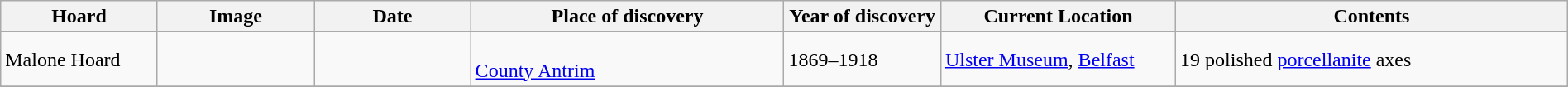<table class="wikitable sortable" style="width: 100%">
<tr>
<th width="10%">Hoard</th>
<th width="10%">Image</th>
<th width="10%">Date</th>
<th width="20%">Place of discovery</th>
<th width="10%">Year of discovery</th>
<th width="15%">Current Location</th>
<th class="unsortable" width="25%">Contents</th>
</tr>
<tr>
<td>Malone Hoard</td>
<td></td>
<td></td>
<td><br><a href='#'>County Antrim</a><br><small></small></td>
<td>1869–1918</td>
<td><a href='#'>Ulster Museum</a>, <a href='#'>Belfast</a></td>
<td>19 polished <a href='#'>porcellanite</a> axes</td>
</tr>
<tr>
</tr>
</table>
